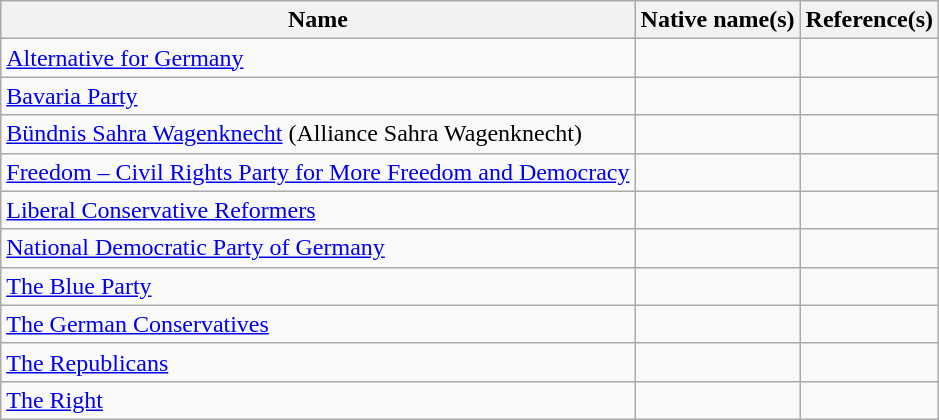<table class="wikitable">
<tr>
<th>Name</th>
<th>Native name(s)</th>
<th>Reference(s)</th>
</tr>
<tr>
<td><a href='#'>Alternative for Germany</a></td>
<td></td>
<td></td>
</tr>
<tr>
<td><a href='#'>Bavaria Party</a></td>
<td></td>
<td></td>
</tr>
<tr>
<td><a href='#'>Bündnis Sahra Wagenknecht</a> (Alliance Sahra Wagenknecht)</td>
<td></td>
<td></td>
</tr>
<tr>
<td><a href='#'>Freedom – Civil Rights Party for More Freedom and Democracy</a></td>
<td></td>
<td></td>
</tr>
<tr>
<td><a href='#'>Liberal Conservative Reformers</a></td>
<td></td>
<td></td>
</tr>
<tr>
<td><a href='#'>National Democratic Party of Germany</a></td>
<td></td>
<td></td>
</tr>
<tr>
<td><a href='#'>The Blue Party</a></td>
<td></td>
<td></td>
</tr>
<tr>
<td><a href='#'>The German Conservatives</a></td>
<td></td>
<td></td>
</tr>
<tr>
<td><a href='#'>The Republicans</a></td>
<td></td>
<td></td>
</tr>
<tr>
<td><a href='#'>The Right</a></td>
<td></td>
<td></td>
</tr>
</table>
